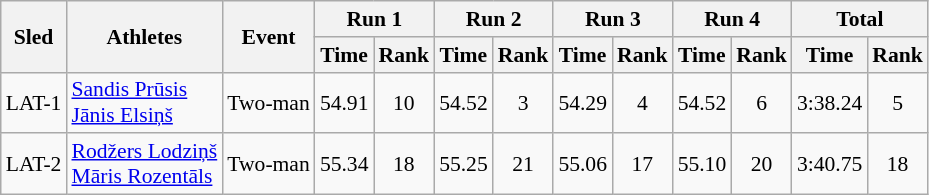<table class="wikitable" border="1" style="font-size:90%">
<tr>
<th rowspan="2">Sled</th>
<th rowspan="2">Athletes</th>
<th rowspan="2">Event</th>
<th colspan="2">Run 1</th>
<th colspan="2">Run 2</th>
<th colspan="2">Run 3</th>
<th colspan="2">Run 4</th>
<th colspan="2">Total</th>
</tr>
<tr>
<th>Time</th>
<th>Rank</th>
<th>Time</th>
<th>Rank</th>
<th>Time</th>
<th>Rank</th>
<th>Time</th>
<th>Rank</th>
<th>Time</th>
<th>Rank</th>
</tr>
<tr>
<td align="center">LAT-1</td>
<td><a href='#'>Sandis Prūsis</a><br><a href='#'>Jānis Elsiņš</a></td>
<td>Two-man</td>
<td align="center">54.91</td>
<td align="center">10</td>
<td align="center">54.52</td>
<td align="center">3</td>
<td align="center">54.29</td>
<td align="center">4</td>
<td align="center">54.52</td>
<td align="center">6</td>
<td align="center">3:38.24</td>
<td align="center">5</td>
</tr>
<tr>
<td align="center">LAT-2</td>
<td><a href='#'>Rodžers Lodziņš</a><br><a href='#'>Māris Rozentāls</a></td>
<td>Two-man</td>
<td align="center">55.34</td>
<td align="center">18</td>
<td align="center">55.25</td>
<td align="center">21</td>
<td align="center">55.06</td>
<td align="center">17</td>
<td align="center">55.10</td>
<td align="center">20</td>
<td align="center">3:40.75</td>
<td align="center">18</td>
</tr>
</table>
